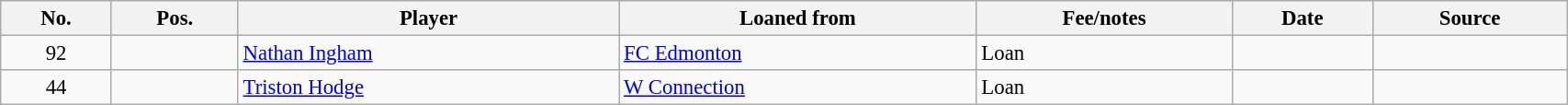<table class="wikitable sortable" style="width:90%; text-align:center; font-size:95%; text-align:left;">
<tr>
<th><strong>No.</strong></th>
<th><strong>Pos.</strong></th>
<th><strong>Player</strong></th>
<th><strong>Loaned from</strong></th>
<th><strong>Fee/notes</strong></th>
<th><strong>Date</strong></th>
<th><strong>Source</strong></th>
</tr>
<tr>
<td align=center>92</td>
<td align=center></td>
<td align=Ingham, Nathan> <a href='#'>Nathan Ingham</a></td>
<td> <a href='#'>FC Edmonton</a></td>
<td>Loan</td>
<td></td>
<td></td>
</tr>
<tr>
<td align=center>44</td>
<td align=center></td>
<td align=Hodge, Triston> <a href='#'>Triston Hodge</a></td>
<td> <a href='#'>W Connection</a></td>
<td>Loan</td>
<td></td>
<td></td>
</tr>
</table>
